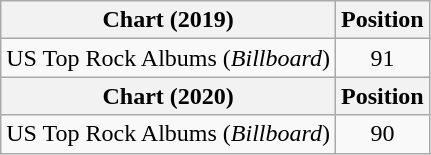<table class="wikitable plainrowheaders">
<tr>
<th scope="col">Chart (2019)</th>
<th scope="col">Position</th>
</tr>
<tr>
<td>US Top Rock Albums (<em>Billboard</em>)</td>
<td align="center">91</td>
</tr>
<tr>
<th scope="col">Chart (2020)</th>
<th scope="col">Position</th>
</tr>
<tr>
<td>US Top Rock Albums (<em>Billboard</em>)</td>
<td align="center">90</td>
</tr>
</table>
